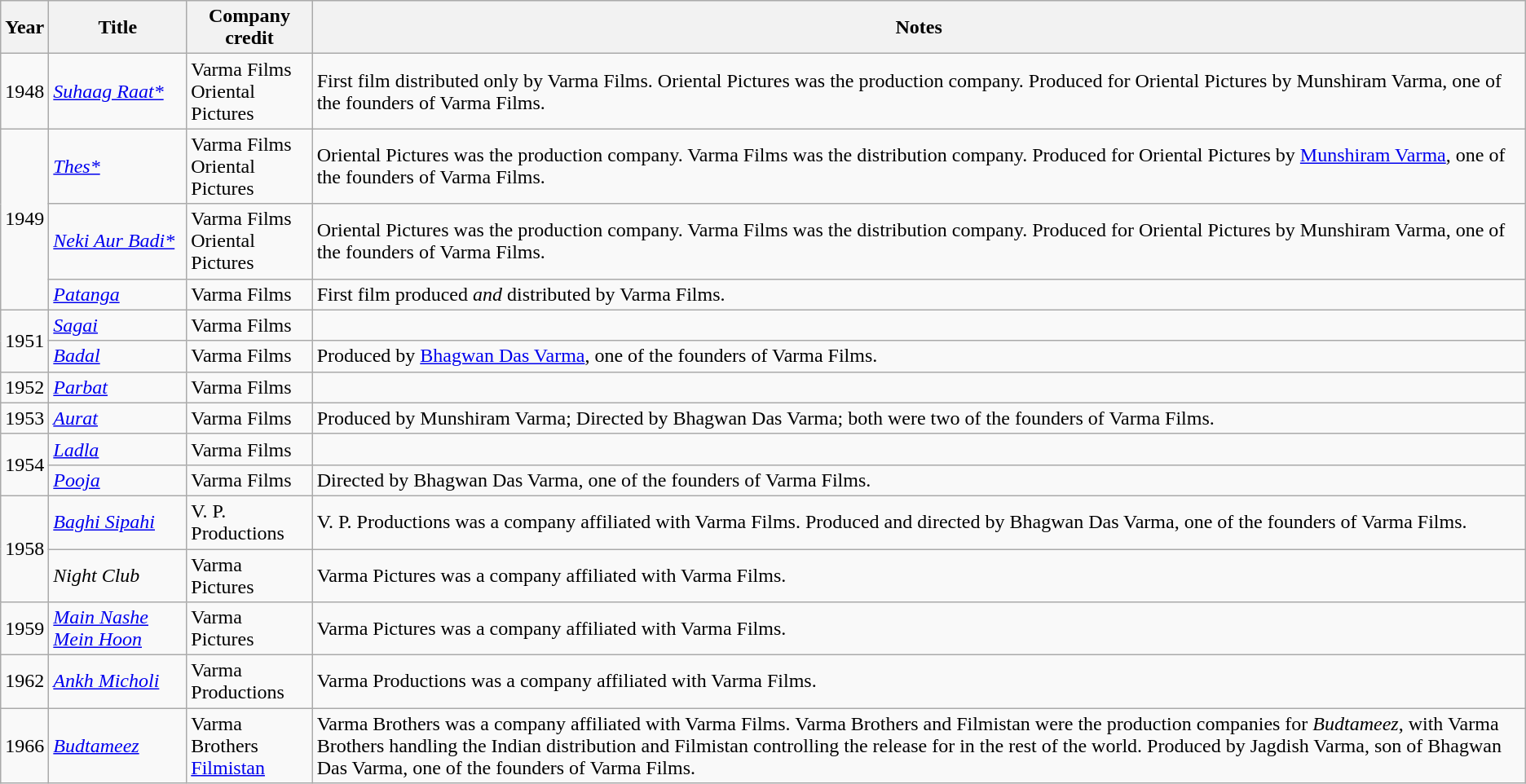<table class= "wikitable sortable">
<tr>
<th>Year</th>
<th>Title</th>
<th>Company credit</th>
<th>Notes</th>
</tr>
<tr>
<td>1948</td>
<td><em><a href='#'>Suhaag Raat*</a></em></td>
<td>Varma Films<br>Oriental Pictures</td>
<td>First film distributed only by Varma Films. Oriental Pictures was the production company. Produced for Oriental Pictures by Munshiram Varma, one of the founders of Varma Films.</td>
</tr>
<tr>
<td Rowspan="3">1949</td>
<td><em><a href='#'>Thes*</a></em></td>
<td>Varma Films<br>Oriental Pictures</td>
<td>Oriental Pictures was the production company. Varma Films was the distribution company. Produced for Oriental Pictures by <a href='#'>Munshiram Varma</a>, one of the founders of Varma Films.</td>
</tr>
<tr>
<td><em><a href='#'>Neki Aur Badi*</a></em></td>
<td>Varma Films<br>Oriental Pictures</td>
<td>Oriental Pictures was the production company. Varma Films was the distribution company. Produced for Oriental Pictures by Munshiram Varma, one of the founders of Varma Films.</td>
</tr>
<tr>
<td><em><a href='#'>Patanga</a> </em></td>
<td>Varma Films</td>
<td>First film produced <em>and</em> distributed by Varma Films.</td>
</tr>
<tr>
<td Rowspan="2">1951</td>
<td><em><a href='#'>Sagai</a></em></td>
<td>Varma Films</td>
<td></td>
</tr>
<tr>
<td><em><a href='#'>Badal</a></em></td>
<td>Varma Films</td>
<td>Produced by <a href='#'>Bhagwan Das Varma</a>, one of the founders of Varma Films.</td>
</tr>
<tr>
<td>1952</td>
<td><em><a href='#'>Parbat</a> </em></td>
<td>Varma Films</td>
<td></td>
</tr>
<tr>
<td>1953</td>
<td><em><a href='#'>Aurat</a> </em></td>
<td>Varma Films</td>
<td>Produced by Munshiram Varma; Directed by Bhagwan Das Varma; both were two of the founders of Varma Films.</td>
</tr>
<tr>
<td Rowspan="2">1954</td>
<td><em><a href='#'>Ladla</a></em></td>
<td>Varma Films</td>
<td></td>
</tr>
<tr>
<td><em><a href='#'>Pooja</a></em></td>
<td>Varma Films</td>
<td>Directed by Bhagwan Das Varma, one of the founders of Varma Films.</td>
</tr>
<tr>
<td Rowspan="2">1958</td>
<td><em><a href='#'>Baghi Sipahi</a></em></td>
<td>V. P. Productions</td>
<td>V. P. Productions was a company affiliated with Varma Films. Produced and directed by Bhagwan Das Varma, one of the founders of Varma Films.</td>
</tr>
<tr>
<td><em>Night Club</em></td>
<td>Varma Pictures</td>
<td>Varma Pictures was a company affiliated with Varma Films.</td>
</tr>
<tr>
<td>1959</td>
<td><em><a href='#'>Main Nashe Mein Hoon</a></em></td>
<td>Varma Pictures</td>
<td>Varma Pictures was a company affiliated with Varma Films.</td>
</tr>
<tr>
<td>1962</td>
<td><em><a href='#'>Ankh Micholi</a></em></td>
<td>Varma Productions</td>
<td>Varma Productions was a company affiliated with Varma Films.</td>
</tr>
<tr>
<td>1966</td>
<td><em><a href='#'>Budtameez</a></em></td>
<td>Varma Brothers<br><a href='#'>Filmistan</a></td>
<td>Varma Brothers was a company affiliated with Varma Films. Varma Brothers and Filmistan were the production companies for <em>Budtameez</em>, with Varma Brothers handling the Indian distribution and Filmistan controlling the release for in the rest of the world. Produced by Jagdish Varma, son of Bhagwan Das Varma, one of the founders of Varma Films.</td>
</tr>
</table>
